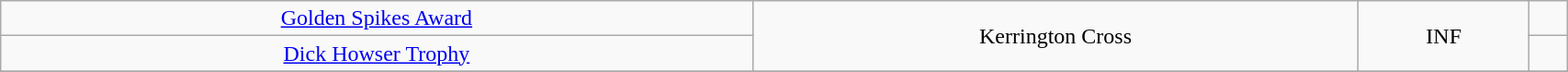<table class="wikitable" style="width: 90%;text-align: center;">
<tr align="center">
<td><a href='#'>Golden Spikes Award</a></td>
<td rowspan=2>Kerrington Cross</td>
<td rowspan=2>INF</td>
<td></td>
</tr>
<tr>
<td><a href='#'>Dick Howser Trophy</a></td>
<td></td>
</tr>
<tr>
</tr>
</table>
